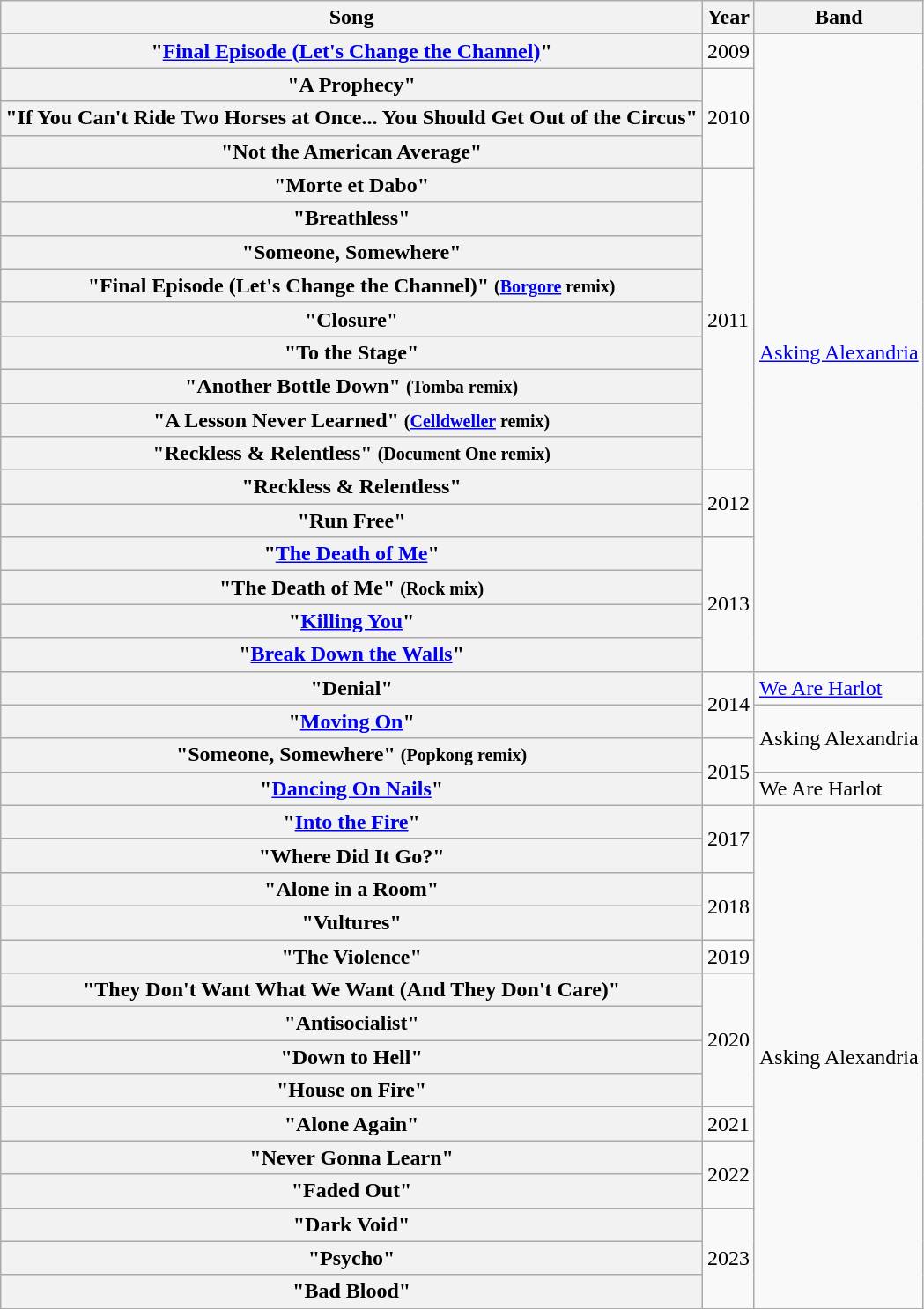<table class=wikitable>
<tr>
<th>Song</th>
<th>Year</th>
<th>Band</th>
</tr>
<tr>
<th scope="row">"<a href='#'>Final Episode (Let's Change the Channel)</a>"</th>
<td>2009</td>
<td rowspan="19"><a href='#'>Asking Alexandria</a></td>
</tr>
<tr>
<th scope="row">"A Prophecy"</th>
<td rowspan="3">2010</td>
</tr>
<tr>
<th scope="row">"If You Can't Ride Two Horses at Once... You Should Get Out of the Circus"</th>
</tr>
<tr>
<th scope="row">"Not the American Average"</th>
</tr>
<tr>
<th scope="row">"Morte et Dabo"</th>
<td rowspan="9">2011</td>
</tr>
<tr>
<th scope="row">"Breathless"</th>
</tr>
<tr>
<th scope="row">"Someone, Somewhere"</th>
</tr>
<tr>
<th scope="row">"Final Episode (Let's Change the Channel)" <small>(<a href='#'>Borgore</a> remix)</small></th>
</tr>
<tr>
<th scope="row">"Closure"</th>
</tr>
<tr>
<th scope="row">"To the Stage"</th>
</tr>
<tr>
<th scope="row">"Another Bottle Down" <small>(Tomba remix)</small></th>
</tr>
<tr>
<th scope="row">"A Lesson Never Learned" <small>(<a href='#'>Celldweller</a> remix)</small></th>
</tr>
<tr>
<th scope="row">"Reckless & Relentless" <small>(Document One remix)</small></th>
</tr>
<tr>
<th scope="row">"Reckless & Relentless"</th>
<td rowspan="2">2012</td>
</tr>
<tr>
<th scope="row">"Run Free"</th>
</tr>
<tr>
<th scope="row">"<a href='#'>The Death of Me</a>"</th>
<td rowspan="4">2013</td>
</tr>
<tr>
<th scope="row">"The Death of Me" <small>(Rock mix)</small></th>
</tr>
<tr>
<th scope="row">"<a href='#'>Killing You</a>"</th>
</tr>
<tr>
<th scope="row">"<a href='#'>Break Down the Walls</a>"</th>
</tr>
<tr>
<th scope="row">"Denial"</th>
<td rowspan="2">2014</td>
<td><a href='#'>We Are Harlot</a></td>
</tr>
<tr>
<th scope="row">"<a href='#'>Moving On</a>"</th>
<td rowspan="2">Asking Alexandria</td>
</tr>
<tr>
<th scope="row">"Someone, Somewhere" <small>(Popkong remix)</small></th>
<td rowspan="2">2015</td>
</tr>
<tr>
<th scope="row">"<a href='#'>Dancing On Nails</a>"</th>
<td>We Are Harlot</td>
</tr>
<tr>
<th scope="row">"<a href='#'>Into the Fire</a>"</th>
<td rowspan="2">2017</td>
<td rowspan="15">Asking Alexandria</td>
</tr>
<tr>
<th scope="row">"Where Did It Go?"</th>
</tr>
<tr>
<th scope="row">"Alone in a Room"</th>
<td rowspan="2">2018</td>
</tr>
<tr>
<th scope="row">"Vultures"</th>
</tr>
<tr>
<th scope="row">"The Violence"</th>
<td>2019</td>
</tr>
<tr>
<th scope="row">"They Don't Want What We Want (And They Don't Care)"</th>
<td rowspan="4">2020</td>
</tr>
<tr>
<th scope="row">"Antisocialist"</th>
</tr>
<tr>
<th scope="row">"Down to Hell"</th>
</tr>
<tr>
<th scope="row">"House on Fire"</th>
</tr>
<tr>
<th scope="row">"Alone Again"</th>
<td>2021</td>
</tr>
<tr>
<th scope="row">"Never Gonna Learn"</th>
<td rowspan="2">2022</td>
</tr>
<tr>
<th scope="row">"Faded Out"</th>
</tr>
<tr>
<th scope="row">"Dark Void"</th>
<td rowspan="3">2023</td>
</tr>
<tr>
<th scope="row">"Psycho"</th>
</tr>
<tr>
<th scope="row">"Bad Blood"</th>
</tr>
</table>
